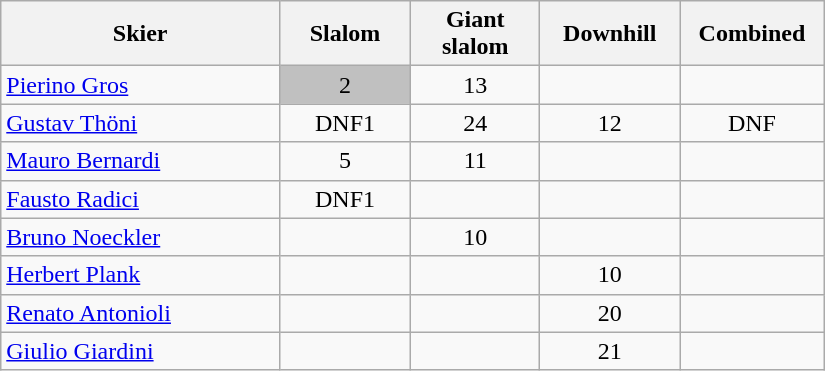<table class="wikitable" width=550px style="font-size:100%; text-align:center;">
<tr>
<th width=250px>Skier</th>
<th width=100px>Slalom</th>
<th width=100px>Giant slalom</th>
<th width=100px>Downhill</th>
<th width=100px>Combined</th>
</tr>
<tr>
<td align=left><a href='#'>Pierino Gros</a></td>
<td bgcolor=silver>2</td>
<td>13</td>
<td></td>
<td></td>
</tr>
<tr>
<td align=left><a href='#'>Gustav Thöni</a></td>
<td>DNF1</td>
<td>24</td>
<td>12</td>
<td>DNF</td>
</tr>
<tr>
<td align=left><a href='#'>Mauro Bernardi</a></td>
<td>5</td>
<td>11</td>
<td></td>
<td></td>
</tr>
<tr>
<td align=left><a href='#'>Fausto Radici</a></td>
<td>DNF1</td>
<td></td>
<td></td>
<td></td>
</tr>
<tr>
<td align=left><a href='#'>Bruno Noeckler</a></td>
<td></td>
<td>10</td>
<td></td>
<td></td>
</tr>
<tr>
<td align=left><a href='#'>Herbert Plank</a></td>
<td></td>
<td></td>
<td>10</td>
<td></td>
</tr>
<tr>
<td align=left><a href='#'>Renato Antonioli</a></td>
<td></td>
<td></td>
<td>20</td>
<td></td>
</tr>
<tr>
<td align=left><a href='#'>Giulio Giardini</a></td>
<td></td>
<td></td>
<td>21</td>
<td></td>
</tr>
</table>
